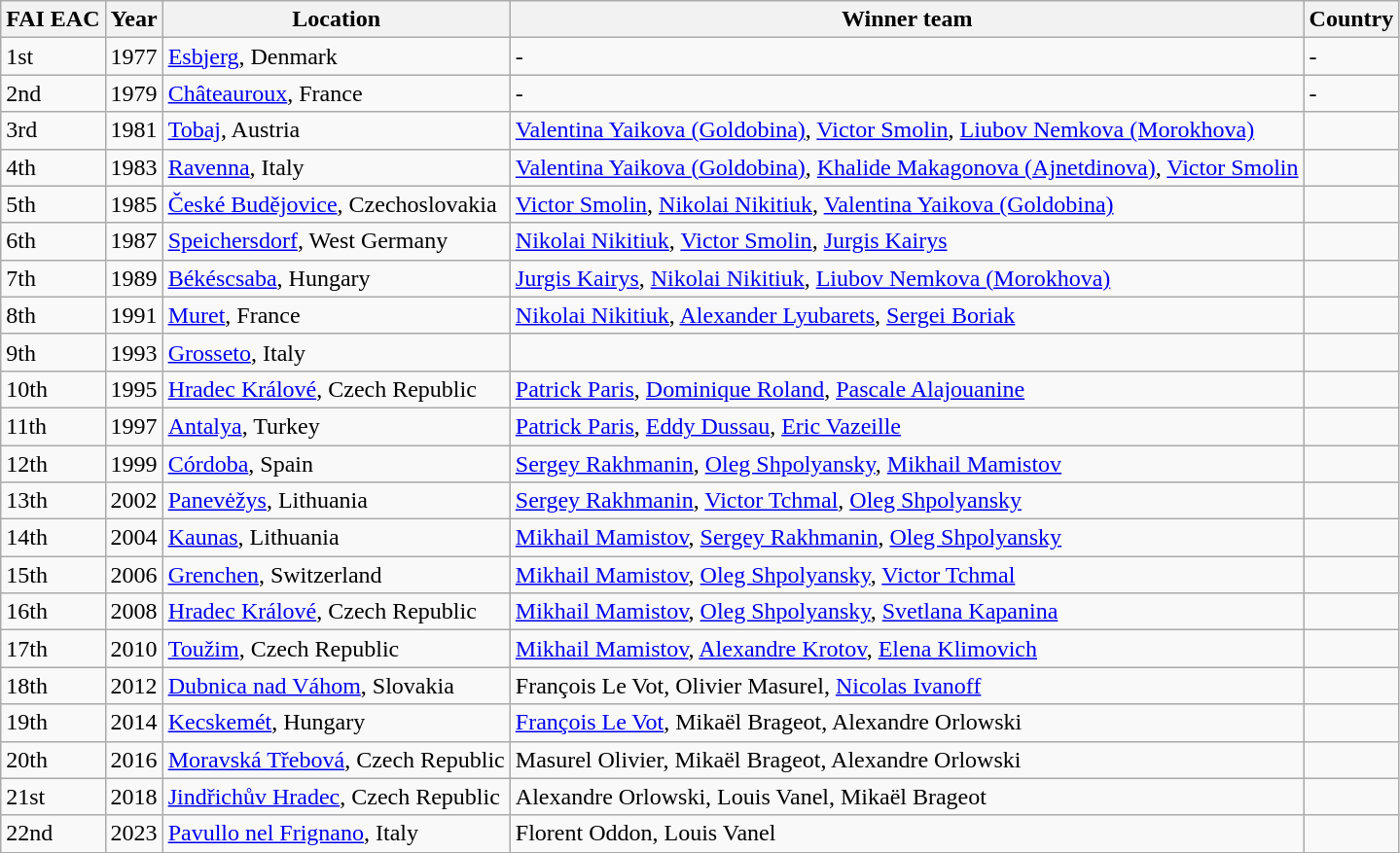<table class="wikitable">
<tr>
<th>FAI EAC</th>
<th>Year</th>
<th>Location</th>
<th>Winner team</th>
<th>Country</th>
</tr>
<tr>
<td>1st</td>
<td>1977</td>
<td><a href='#'>Esbjerg</a>, Denmark</td>
<td>-</td>
<td>-</td>
</tr>
<tr>
<td>2nd</td>
<td>1979</td>
<td><a href='#'>Châteauroux</a>, France</td>
<td>-</td>
<td>-</td>
</tr>
<tr>
<td>3rd</td>
<td>1981</td>
<td><a href='#'>Tobaj</a>, Austria</td>
<td><a href='#'>Valentina Yaikova (Goldobina)</a>, <a href='#'>Victor Smolin</a>, <a href='#'>Liubov Nemkova (Morokhova)</a></td>
<td></td>
</tr>
<tr>
<td>4th</td>
<td>1983</td>
<td><a href='#'>Ravenna</a>, Italy</td>
<td><a href='#'>Valentina Yaikova (Goldobina)</a>, <a href='#'>Khalide Makagonova (Ajnetdinova)</a>, <a href='#'>Victor Smolin</a></td>
<td></td>
</tr>
<tr>
<td>5th</td>
<td>1985</td>
<td><a href='#'>České Budějovice</a>, Czechoslovakia</td>
<td><a href='#'>Victor Smolin</a>, <a href='#'>Nikolai Nikitiuk</a>, <a href='#'>Valentina Yaikova (Goldobina)</a></td>
<td></td>
</tr>
<tr>
<td>6th</td>
<td>1987</td>
<td><a href='#'>Speichersdorf</a>, West Germany</td>
<td><a href='#'>Nikolai Nikitiuk</a>, <a href='#'>Victor Smolin</a>, <a href='#'>Jurgis Kairys</a></td>
<td></td>
</tr>
<tr>
<td>7th</td>
<td>1989</td>
<td><a href='#'>Békéscsaba</a>, Hungary</td>
<td><a href='#'>Jurgis Kairys</a>, <a href='#'>Nikolai Nikitiuk</a>, <a href='#'>Liubov Nemkova (Morokhova)</a></td>
<td></td>
</tr>
<tr>
<td>8th</td>
<td>1991</td>
<td><a href='#'>Muret</a>, France</td>
<td><a href='#'>Nikolai Nikitiuk</a>, <a href='#'>Alexander Lyubarets</a>, <a href='#'>Sergei Boriak</a></td>
<td></td>
</tr>
<tr>
<td>9th</td>
<td>1993</td>
<td><a href='#'>Grosseto</a>, Italy</td>
<td></td>
<td></td>
</tr>
<tr>
<td>10th</td>
<td>1995</td>
<td><a href='#'>Hradec Králové</a>, Czech Republic</td>
<td><a href='#'>Patrick Paris</a>, <a href='#'>Dominique Roland</a>, <a href='#'>Pascale Alajouanine</a></td>
<td></td>
</tr>
<tr>
<td>11th</td>
<td>1997</td>
<td><a href='#'>Antalya</a>, Turkey</td>
<td><a href='#'>Patrick Paris</a>, <a href='#'>Eddy Dussau</a>, <a href='#'>Eric Vazeille</a></td>
<td></td>
</tr>
<tr>
<td>12th</td>
<td>1999</td>
<td><a href='#'>Córdoba</a>, Spain</td>
<td><a href='#'>Sergey Rakhmanin</a>, <a href='#'>Oleg Shpolyansky</a>, <a href='#'>Mikhail Mamistov</a></td>
<td></td>
</tr>
<tr>
<td>13th</td>
<td>2002</td>
<td><a href='#'>Panevėžys</a>, Lithuania</td>
<td><a href='#'>Sergey Rakhmanin</a>, <a href='#'>Victor Tchmal</a>, <a href='#'>Oleg Shpolyansky</a></td>
<td></td>
</tr>
<tr>
<td>14th</td>
<td>2004</td>
<td><a href='#'>Kaunas</a>, Lithuania</td>
<td><a href='#'>Mikhail Mamistov</a>, <a href='#'>Sergey Rakhmanin</a>, <a href='#'>Oleg Shpolyansky</a></td>
<td></td>
</tr>
<tr>
<td>15th</td>
<td>2006</td>
<td><a href='#'>Grenchen</a>, Switzerland</td>
<td><a href='#'>Mikhail Mamistov</a>, <a href='#'>Oleg Shpolyansky</a>, <a href='#'>Victor Tchmal</a></td>
<td></td>
</tr>
<tr>
<td>16th</td>
<td>2008</td>
<td><a href='#'>Hradec Králové</a>, Czech Republic</td>
<td><a href='#'>Mikhail Mamistov</a>, <a href='#'>Oleg Shpolyansky</a>, <a href='#'>Svetlana Kapanina</a></td>
<td></td>
</tr>
<tr>
<td>17th</td>
<td>2010</td>
<td><a href='#'>Toužim</a>, Czech Republic</td>
<td><a href='#'>Mikhail Mamistov</a>, <a href='#'>Alexandre Krotov</a>, <a href='#'>Elena Klimovich</a></td>
<td></td>
</tr>
<tr>
<td>18th</td>
<td>2012</td>
<td><a href='#'>Dubnica nad Váhom</a>, Slovakia</td>
<td>François Le Vot, Olivier Masurel, <a href='#'>Nicolas Ivanoff</a></td>
<td></td>
</tr>
<tr>
<td>19th</td>
<td>2014</td>
<td><a href='#'>Kecskemét</a>, Hungary</td>
<td><a href='#'>François Le Vot</a>, Mikaël Brageot, Alexandre Orlowski</td>
<td></td>
</tr>
<tr>
<td>20th</td>
<td>2016</td>
<td><a href='#'>Moravská Třebová</a>, Czech Republic</td>
<td>Masurel Olivier, Mikaël Brageot, Alexandre Orlowski</td>
<td></td>
</tr>
<tr>
<td>21st</td>
<td>2018</td>
<td><a href='#'>Jindřichův Hradec</a>, Czech Republic</td>
<td>Alexandre Orlowski, Louis Vanel, Mikaël Brageot</td>
<td></td>
</tr>
<tr>
<td>22nd</td>
<td>2023</td>
<td><a href='#'>Pavullo nel Frignano</a>, Italy</td>
<td>Florent Oddon, Louis Vanel</td>
<td></td>
</tr>
</table>
